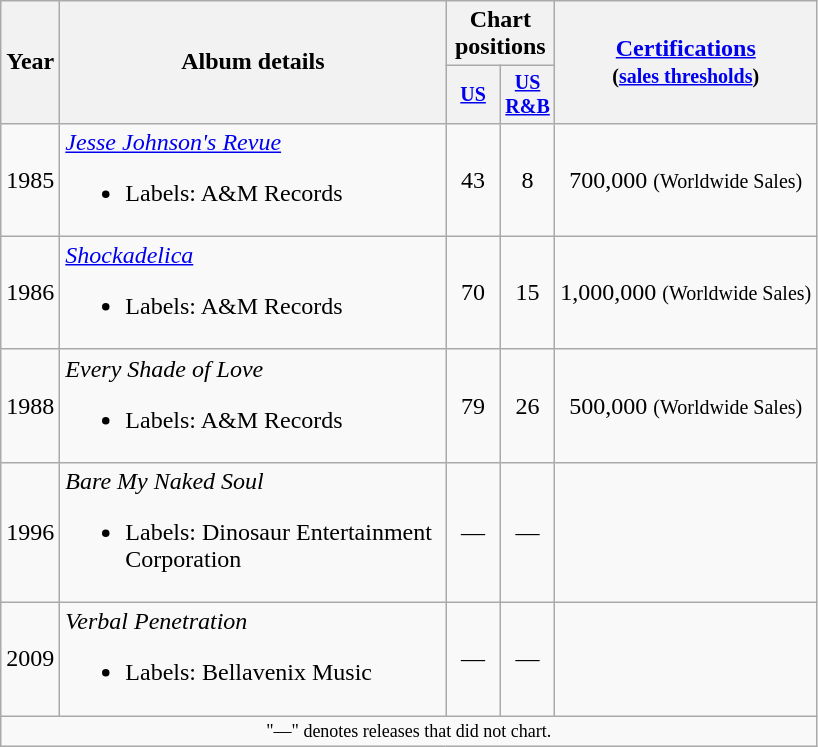<table class="wikitable" style=text-align:center;>
<tr>
<th rowspan="2">Year</th>
<th rowspan="2" width="250">Album details</th>
<th colspan="2">Chart positions</th>
<th rowspan="2"><a href='#'>Certifications</a><br><small>(<a href='#'>sales thresholds</a>)</small></th>
</tr>
<tr style="font-size:smaller;">
<th width="30"><a href='#'>US</a><br></th>
<th width="30"><a href='#'>US R&B</a><br></th>
</tr>
<tr>
<td>1985</td>
<td align=left><em><a href='#'>Jesse Johnson's Revue</a></em><br><ul><li>Labels: A&M Records</li></ul></td>
<td>43</td>
<td>8</td>
<td>700,000 <small>(Worldwide Sales)</small></td>
</tr>
<tr>
<td>1986</td>
<td align=left><em><a href='#'>Shockadelica</a></em><br><ul><li>Labels: A&M Records</li></ul></td>
<td>70</td>
<td>15</td>
<td>1,000,000 <small>(Worldwide Sales)</small></td>
</tr>
<tr>
<td>1988</td>
<td align=left><em>Every Shade of Love</em><br><ul><li>Labels: A&M Records</li></ul></td>
<td>79</td>
<td>26</td>
<td>500,000 <small>(Worldwide Sales)</small></td>
</tr>
<tr>
<td>1996</td>
<td align=left><em>Bare My Naked Soul</em><br><ul><li>Labels: Dinosaur Entertainment Corporation</li></ul></td>
<td>—</td>
<td>—</td>
<td></td>
</tr>
<tr>
<td>2009</td>
<td align=left><em>Verbal Penetration</em><br><ul><li>Labels: Bellavenix Music</li></ul></td>
<td>—</td>
<td>—</td>
<td></td>
</tr>
<tr>
<td colspan="5" style="text-align:center; font-size:9pt;">"—" denotes releases that did not chart.</td>
</tr>
</table>
